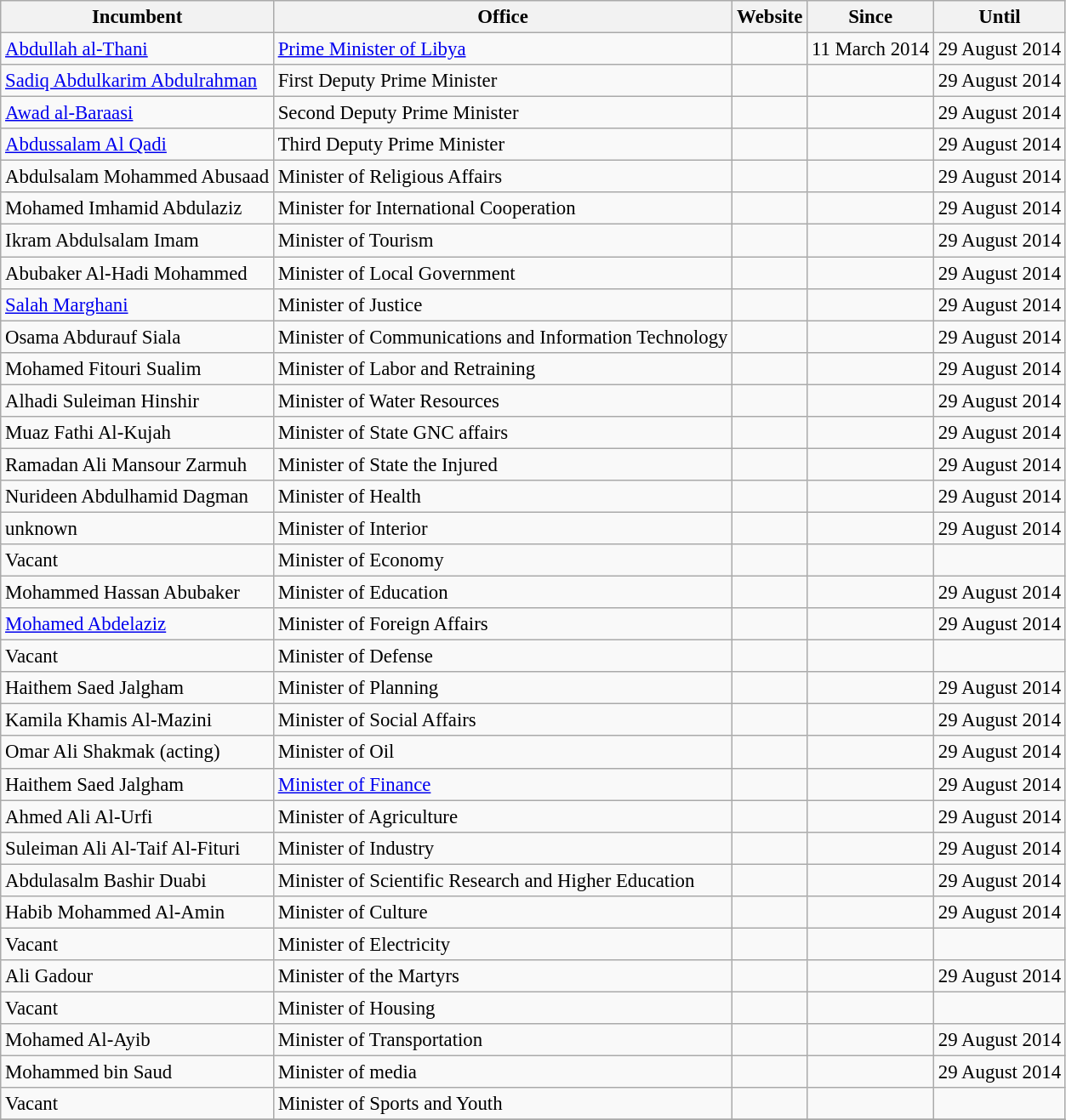<table class="wikitable" style="font-size: 95%;">
<tr>
<th>Incumbent</th>
<th>Office</th>
<th>Website</th>
<th>Since</th>
<th>Until</th>
</tr>
<tr>
<td><a href='#'>Abdullah al-Thani</a></td>
<td><a href='#'>Prime Minister of Libya</a></td>
<td></td>
<td>11 March 2014</td>
<td>29 August 2014</td>
</tr>
<tr>
<td><a href='#'>Sadiq Abdulkarim Abdulrahman</a></td>
<td>First Deputy Prime Minister</td>
<td></td>
<td></td>
<td>29 August 2014</td>
</tr>
<tr>
<td><a href='#'>Awad al-Baraasi</a></td>
<td>Second Deputy Prime Minister</td>
<td></td>
<td></td>
<td>29 August 2014</td>
</tr>
<tr>
<td><a href='#'>Abdussalam Al Qadi</a></td>
<td>Third Deputy Prime Minister</td>
<td></td>
<td></td>
<td>29 August 2014</td>
</tr>
<tr>
<td>Abdulsalam Mohammed Abusaad</td>
<td>Minister of Religious Affairs</td>
<td></td>
<td></td>
<td>29 August 2014</td>
</tr>
<tr>
<td>Mohamed Imhamid Abdulaziz</td>
<td>Minister for International Cooperation</td>
<td></td>
<td></td>
<td>29 August 2014</td>
</tr>
<tr>
<td>Ikram Abdulsalam Imam</td>
<td>Minister of Tourism</td>
<td></td>
<td></td>
<td>29 August 2014</td>
</tr>
<tr>
<td>Abubaker Al-Hadi Mohammed</td>
<td>Minister of Local Government</td>
<td></td>
<td></td>
<td>29 August 2014</td>
</tr>
<tr>
<td><a href='#'>Salah Marghani</a></td>
<td>Minister of Justice</td>
<td></td>
<td></td>
<td>29 August 2014</td>
</tr>
<tr>
<td>Osama Abdurauf Siala</td>
<td>Minister of Communications and Information Technology</td>
<td></td>
<td></td>
<td>29 August 2014</td>
</tr>
<tr>
<td>Mohamed Fitouri Sualim</td>
<td>Minister of Labor and Retraining</td>
<td></td>
<td></td>
<td>29 August 2014</td>
</tr>
<tr>
<td>Alhadi Suleiman Hinshir</td>
<td>Minister of Water Resources</td>
<td></td>
<td></td>
<td>29 August 2014</td>
</tr>
<tr>
<td>Muaz Fathi Al-Kujah</td>
<td>Minister of State GNC affairs</td>
<td></td>
<td></td>
<td>29 August 2014</td>
</tr>
<tr>
<td>Ramadan Ali Mansour Zarmuh</td>
<td>Minister of State the Injured</td>
<td></td>
<td></td>
<td>29 August 2014</td>
</tr>
<tr>
<td>Nurideen Abdulhamid Dagman</td>
<td>Minister of Health</td>
<td></td>
<td></td>
<td>29 August 2014</td>
</tr>
<tr>
<td>unknown </td>
<td>Minister of Interior</td>
<td> </td>
<td></td>
<td>29 August 2014</td>
</tr>
<tr>
<td>Vacant</td>
<td>Minister of Economy</td>
<td> </td>
<td></td>
<td></td>
</tr>
<tr>
<td>Mohammed Hassan Abubaker</td>
<td>Minister of Education</td>
<td></td>
<td></td>
<td>29 August 2014</td>
</tr>
<tr>
<td><a href='#'>Mohamed Abdelaziz</a></td>
<td>Minister of Foreign Affairs</td>
<td></td>
<td></td>
<td>29 August 2014</td>
</tr>
<tr>
<td>Vacant</td>
<td>Minister of Defense</td>
<td></td>
<td></td>
<td></td>
</tr>
<tr>
<td>Haithem Saed Jalgham</td>
<td>Minister of Planning</td>
<td></td>
<td></td>
<td>29 August 2014</td>
</tr>
<tr>
<td>Kamila Khamis Al-Mazini</td>
<td>Minister of Social Affairs</td>
<td></td>
<td></td>
<td>29 August 2014</td>
</tr>
<tr>
<td>Omar Ali Shakmak (acting)</td>
<td>Minister of Oil</td>
<td></td>
<td></td>
<td>29 August 2014</td>
</tr>
<tr>
<td>Haithem Saed Jalgham</td>
<td><a href='#'>Minister of Finance</a></td>
<td> </td>
<td></td>
<td>29 August 2014</td>
</tr>
<tr>
<td>Ahmed Ali Al-Urfi</td>
<td>Minister of Agriculture</td>
<td></td>
<td></td>
<td>29 August 2014</td>
</tr>
<tr>
<td>Suleiman Ali Al-Taif Al-Fituri</td>
<td>Minister of Industry</td>
<td> </td>
<td></td>
<td>29 August 2014</td>
</tr>
<tr>
<td>Abdulasalm Bashir Duabi</td>
<td>Minister of Scientific Research and Higher Education</td>
<td></td>
<td></td>
<td>29 August 2014</td>
</tr>
<tr>
<td>Habib Mohammed Al-Amin</td>
<td>Minister of Culture</td>
<td></td>
<td></td>
<td>29 August 2014</td>
</tr>
<tr>
<td>Vacant</td>
<td>Minister of Electricity</td>
<td></td>
<td></td>
<td></td>
</tr>
<tr>
<td>Ali Gadour</td>
<td>Minister of the Martyrs</td>
<td></td>
<td></td>
<td>29 August 2014</td>
</tr>
<tr>
<td>Vacant</td>
<td>Minister of Housing</td>
<td></td>
<td></td>
<td></td>
</tr>
<tr>
<td>Mohamed Al-Ayib</td>
<td>Minister of Transportation</td>
<td></td>
<td></td>
<td>29 August 2014</td>
</tr>
<tr>
<td>Mohammed bin Saud</td>
<td>Minister of media</td>
<td> </td>
<td></td>
<td>29 August 2014</td>
</tr>
<tr>
<td>Vacant</td>
<td>Minister of Sports and Youth</td>
<td> </td>
<td></td>
<td></td>
</tr>
<tr>
</tr>
</table>
